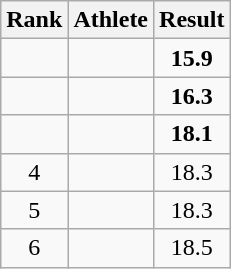<table class=wikitable style="text-align:center;">
<tr>
<th>Rank</th>
<th>Athlete</th>
<th>Result</th>
</tr>
<tr>
<td></td>
<td align=left></td>
<td><strong>15.9</strong></td>
</tr>
<tr>
<td></td>
<td align=left></td>
<td><strong>16.3</strong></td>
</tr>
<tr>
<td></td>
<td align=left></td>
<td><strong>18.1</strong></td>
</tr>
<tr>
<td>4</td>
<td align=left></td>
<td>18.3</td>
</tr>
<tr>
<td>5</td>
<td align=left></td>
<td>18.3</td>
</tr>
<tr>
<td>6</td>
<td align=left></td>
<td>18.5</td>
</tr>
</table>
